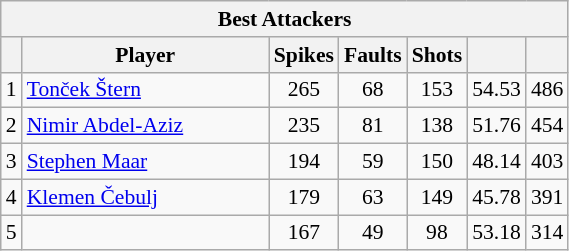<table class="wikitable sortable" style=font-size:90%>
<tr>
<th colspan=7>Best Attackers</th>
</tr>
<tr>
<th></th>
<th width=158>Player</th>
<th width=20>Spikes</th>
<th width=20>Faults</th>
<th width=20>Shots</th>
<th width=20></th>
<th width=20></th>
</tr>
<tr>
<td>1</td>
<td> <a href='#'>Tonček Štern</a></td>
<td align=center>265</td>
<td align=center>68</td>
<td align=center>153</td>
<td align=center>54.53</td>
<td align=center>486</td>
</tr>
<tr>
<td>2</td>
<td> <a href='#'>Nimir Abdel-Aziz</a></td>
<td align=center>235</td>
<td align=center>81</td>
<td align=center>138</td>
<td align=center>51.76</td>
<td align=center>454</td>
</tr>
<tr>
<td>3</td>
<td> <a href='#'>Stephen Maar</a></td>
<td align=center>194</td>
<td align=center>59</td>
<td align=center>150</td>
<td align=center>48.14</td>
<td align=center>403</td>
</tr>
<tr>
<td>4</td>
<td> <a href='#'>Klemen Čebulj</a></td>
<td align=center>179</td>
<td align=center>63</td>
<td align=center>149</td>
<td align=center>45.78</td>
<td align=center>391</td>
</tr>
<tr>
<td>5</td>
<td> </td>
<td align=center>167</td>
<td align=center>49</td>
<td align=center>98</td>
<td align=center>53.18</td>
<td align=center>314</td>
</tr>
</table>
